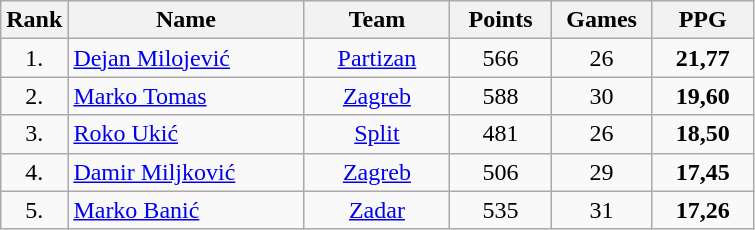<table class="wikitable" style="text-align: center;">
<tr>
<th>Rank</th>
<th width="150">Name</th>
<th width="90">Team</th>
<th width="60">Points</th>
<th width="60">Games</th>
<th width="60">PPG</th>
</tr>
<tr>
<td>1.</td>
<td align="left"> <a href='#'>Dejan Milojević</a></td>
<td><a href='#'>Partizan</a></td>
<td>566</td>
<td>26</td>
<td><strong>21,77</strong></td>
</tr>
<tr>
<td>2.</td>
<td align="left"> <a href='#'>Marko Tomas</a></td>
<td><a href='#'>Zagreb</a></td>
<td>588</td>
<td>30</td>
<td><strong>19,60</strong></td>
</tr>
<tr>
<td>3.</td>
<td align="left"> <a href='#'>Roko Ukić</a></td>
<td><a href='#'>Split</a></td>
<td>481</td>
<td>26</td>
<td><strong>18,50</strong></td>
</tr>
<tr>
<td>4.</td>
<td align="left"> <a href='#'>Damir Miljković</a></td>
<td><a href='#'>Zagreb</a></td>
<td>506</td>
<td>29</td>
<td><strong>17,45</strong></td>
</tr>
<tr>
<td>5.</td>
<td align="left"> <a href='#'>Marko Banić</a></td>
<td><a href='#'>Zadar</a></td>
<td>535</td>
<td>31</td>
<td><strong>17,26</strong></td>
</tr>
</table>
